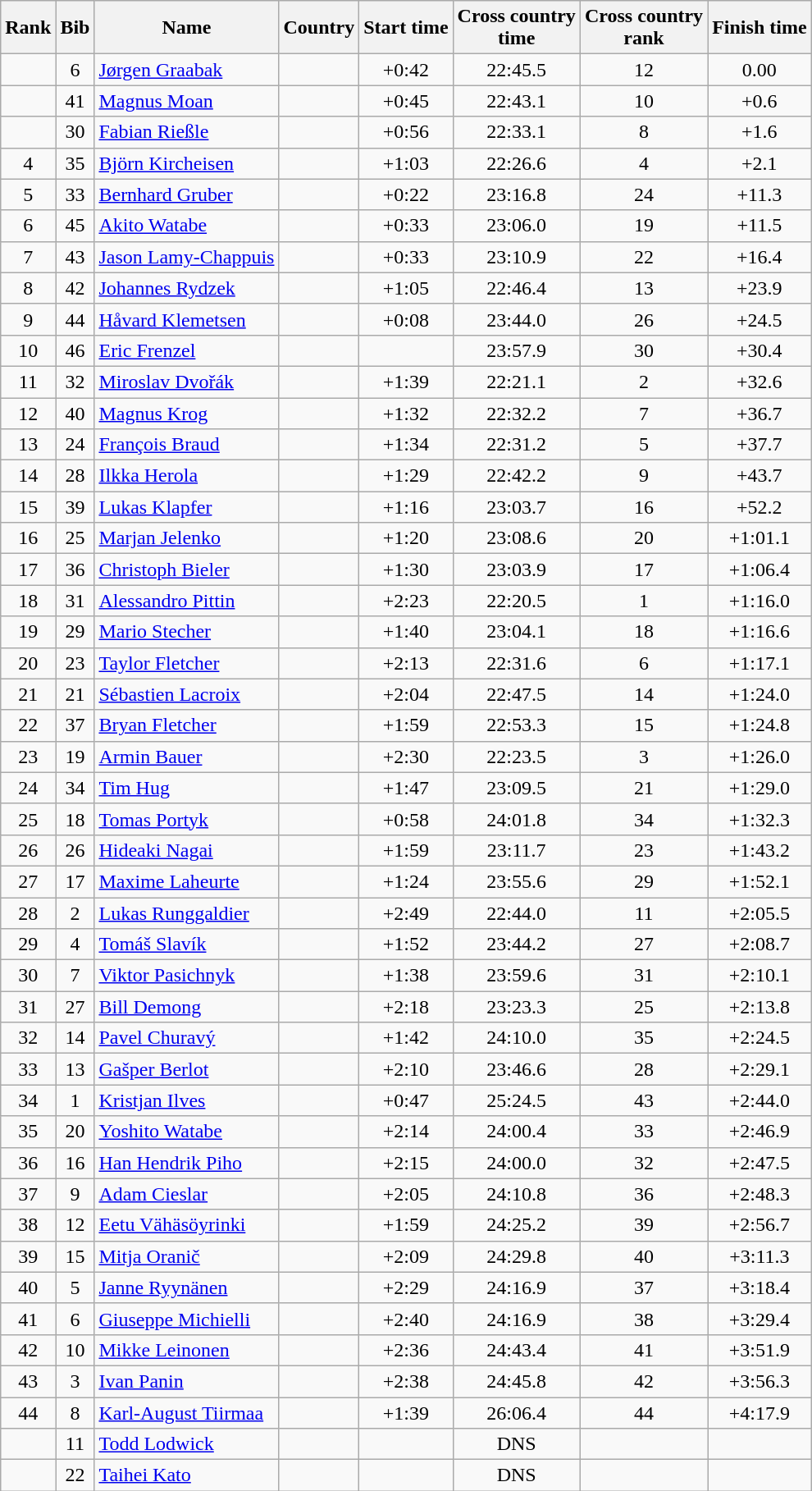<table class="wikitable sortable" style="text-align:center">
<tr>
<th>Rank</th>
<th>Bib</th>
<th>Name</th>
<th>Country</th>
<th>Start time</th>
<th>Cross country<br> time</th>
<th>Cross country <br>rank</th>
<th>Finish time</th>
</tr>
<tr>
<td></td>
<td>6</td>
<td align="left"><a href='#'>Jørgen Graabak</a></td>
<td align="left"></td>
<td>+0:42</td>
<td>22:45.5</td>
<td>12</td>
<td>0.00</td>
</tr>
<tr>
<td></td>
<td>41</td>
<td align="left"><a href='#'>Magnus Moan</a></td>
<td align="left"></td>
<td>+0:45</td>
<td>22:43.1</td>
<td>10</td>
<td>+0.6</td>
</tr>
<tr>
<td></td>
<td>30</td>
<td align="left"><a href='#'>Fabian Rießle</a></td>
<td align="left"></td>
<td>+0:56</td>
<td>22:33.1</td>
<td>8</td>
<td>+1.6</td>
</tr>
<tr>
<td>4</td>
<td>35</td>
<td align="left"><a href='#'>Björn Kircheisen</a></td>
<td align="left"></td>
<td>+1:03</td>
<td>22:26.6</td>
<td>4</td>
<td>+2.1</td>
</tr>
<tr>
<td>5</td>
<td>33</td>
<td align="left"><a href='#'>Bernhard Gruber</a></td>
<td align="left"></td>
<td>+0:22</td>
<td>23:16.8</td>
<td>24</td>
<td>+11.3</td>
</tr>
<tr>
<td>6</td>
<td>45</td>
<td align="left"><a href='#'>Akito Watabe</a></td>
<td align="left"></td>
<td>+0:33</td>
<td>23:06.0</td>
<td>19</td>
<td>+11.5</td>
</tr>
<tr>
<td>7</td>
<td>43</td>
<td align="left"><a href='#'>Jason Lamy-Chappuis</a></td>
<td align="left"></td>
<td>+0:33</td>
<td>23:10.9</td>
<td>22</td>
<td>+16.4</td>
</tr>
<tr>
<td>8</td>
<td>42</td>
<td align="left"><a href='#'>Johannes Rydzek</a></td>
<td align="left"></td>
<td>+1:05</td>
<td>22:46.4</td>
<td>13</td>
<td>+23.9</td>
</tr>
<tr>
<td>9</td>
<td>44</td>
<td align="left"><a href='#'>Håvard Klemetsen</a></td>
<td align="left"></td>
<td>+0:08</td>
<td>23:44.0</td>
<td>26</td>
<td>+24.5</td>
</tr>
<tr>
<td>10</td>
<td>46</td>
<td align="left"><a href='#'>Eric Frenzel</a></td>
<td align="left"></td>
<td></td>
<td>23:57.9</td>
<td>30</td>
<td>+30.4</td>
</tr>
<tr>
<td>11</td>
<td>32</td>
<td align="left"><a href='#'>Miroslav Dvořák</a></td>
<td align="left"></td>
<td>+1:39</td>
<td>22:21.1</td>
<td>2</td>
<td>+32.6</td>
</tr>
<tr>
<td>12</td>
<td>40</td>
<td align="left"><a href='#'>Magnus Krog</a></td>
<td align="left"></td>
<td>+1:32</td>
<td>22:32.2</td>
<td>7</td>
<td>+36.7</td>
</tr>
<tr>
<td>13</td>
<td>24</td>
<td align="left"><a href='#'>François Braud</a></td>
<td align="left"></td>
<td>+1:34</td>
<td>22:31.2</td>
<td>5</td>
<td>+37.7</td>
</tr>
<tr>
<td>14</td>
<td>28</td>
<td align="left"><a href='#'>Ilkka Herola</a></td>
<td align="left"></td>
<td>+1:29</td>
<td>22:42.2</td>
<td>9</td>
<td>+43.7</td>
</tr>
<tr>
<td>15</td>
<td>39</td>
<td align="left"><a href='#'>Lukas Klapfer</a></td>
<td align="left"></td>
<td>+1:16</td>
<td>23:03.7</td>
<td>16</td>
<td>+52.2</td>
</tr>
<tr>
<td>16</td>
<td>25</td>
<td align="left"><a href='#'>Marjan Jelenko</a></td>
<td align="left"></td>
<td>+1:20</td>
<td>23:08.6</td>
<td>20</td>
<td>+1:01.1</td>
</tr>
<tr>
<td>17</td>
<td>36</td>
<td align="left"><a href='#'>Christoph Bieler</a></td>
<td align="left"></td>
<td>+1:30</td>
<td>23:03.9</td>
<td>17</td>
<td>+1:06.4</td>
</tr>
<tr>
<td>18</td>
<td>31</td>
<td align="left"><a href='#'>Alessandro Pittin</a></td>
<td align="left"></td>
<td>+2:23</td>
<td>22:20.5</td>
<td>1</td>
<td>+1:16.0</td>
</tr>
<tr>
<td>19</td>
<td>29</td>
<td align="left"><a href='#'>Mario Stecher</a></td>
<td align="left"></td>
<td>+1:40</td>
<td>23:04.1</td>
<td>18</td>
<td>+1:16.6</td>
</tr>
<tr>
<td>20</td>
<td>23</td>
<td align="left"><a href='#'>Taylor Fletcher</a></td>
<td align="left"></td>
<td>+2:13</td>
<td>22:31.6</td>
<td>6</td>
<td>+1:17.1</td>
</tr>
<tr>
<td>21</td>
<td>21</td>
<td align="left"><a href='#'>Sébastien Lacroix</a></td>
<td align="left"></td>
<td>+2:04</td>
<td>22:47.5</td>
<td>14</td>
<td>+1:24.0</td>
</tr>
<tr>
<td>22</td>
<td>37</td>
<td align="left"><a href='#'>Bryan Fletcher</a></td>
<td align="left"></td>
<td>+1:59</td>
<td>22:53.3</td>
<td>15</td>
<td>+1:24.8</td>
</tr>
<tr>
<td>23</td>
<td>19</td>
<td align="left"><a href='#'>Armin Bauer</a></td>
<td align="left"></td>
<td>+2:30</td>
<td>22:23.5</td>
<td>3</td>
<td>+1:26.0</td>
</tr>
<tr>
<td>24</td>
<td>34</td>
<td align="left"><a href='#'>Tim Hug</a></td>
<td align="left"></td>
<td>+1:47</td>
<td>23:09.5</td>
<td>21</td>
<td>+1:29.0</td>
</tr>
<tr>
<td>25</td>
<td>18</td>
<td align="left"><a href='#'>Tomas Portyk</a></td>
<td align="left"></td>
<td>+0:58</td>
<td>24:01.8</td>
<td>34</td>
<td>+1:32.3</td>
</tr>
<tr>
<td>26</td>
<td>26</td>
<td align="left"><a href='#'>Hideaki Nagai</a></td>
<td align="left"></td>
<td>+1:59</td>
<td>23:11.7</td>
<td>23</td>
<td>+1:43.2</td>
</tr>
<tr>
<td>27</td>
<td>17</td>
<td align="left"><a href='#'>Maxime Laheurte</a></td>
<td align="left"></td>
<td>+1:24</td>
<td>23:55.6</td>
<td>29</td>
<td>+1:52.1</td>
</tr>
<tr>
<td>28</td>
<td>2</td>
<td align="left"><a href='#'>Lukas Runggaldier</a></td>
<td align="left"></td>
<td>+2:49</td>
<td>22:44.0</td>
<td>11</td>
<td>+2:05.5</td>
</tr>
<tr>
<td>29</td>
<td>4</td>
<td align="left"><a href='#'>Tomáš Slavík</a></td>
<td align="left"></td>
<td>+1:52</td>
<td>23:44.2</td>
<td>27</td>
<td>+2:08.7</td>
</tr>
<tr>
<td>30</td>
<td>7</td>
<td align="left"><a href='#'>Viktor Pasichnyk</a></td>
<td align="left"></td>
<td>+1:38</td>
<td>23:59.6</td>
<td>31</td>
<td>+2:10.1</td>
</tr>
<tr>
<td>31</td>
<td>27</td>
<td align="left"><a href='#'>Bill Demong</a></td>
<td align="left"></td>
<td>+2:18</td>
<td>23:23.3</td>
<td>25</td>
<td>+2:13.8</td>
</tr>
<tr>
<td>32</td>
<td>14</td>
<td align="left"><a href='#'>Pavel Churavý</a></td>
<td align="left"></td>
<td>+1:42</td>
<td>24:10.0</td>
<td>35</td>
<td>+2:24.5</td>
</tr>
<tr>
<td>33</td>
<td>13</td>
<td align="left"><a href='#'>Gašper Berlot</a></td>
<td align="left"></td>
<td>+2:10</td>
<td>23:46.6</td>
<td>28</td>
<td>+2:29.1</td>
</tr>
<tr>
<td>34</td>
<td>1</td>
<td align="left"><a href='#'>Kristjan Ilves</a></td>
<td align="left"></td>
<td>+0:47</td>
<td>25:24.5</td>
<td>43</td>
<td>+2:44.0</td>
</tr>
<tr>
<td>35</td>
<td>20</td>
<td align="left"><a href='#'>Yoshito Watabe</a></td>
<td align="left"></td>
<td>+2:14</td>
<td>24:00.4</td>
<td>33</td>
<td>+2:46.9</td>
</tr>
<tr>
<td>36</td>
<td>16</td>
<td align="left"><a href='#'>Han Hendrik Piho</a></td>
<td align="left"></td>
<td>+2:15</td>
<td>24:00.0</td>
<td>32</td>
<td>+2:47.5</td>
</tr>
<tr>
<td>37</td>
<td>9</td>
<td align="left"><a href='#'>Adam Cieslar</a></td>
<td align="left"></td>
<td>+2:05</td>
<td>24:10.8</td>
<td>36</td>
<td>+2:48.3</td>
</tr>
<tr>
<td>38</td>
<td>12</td>
<td align="left"><a href='#'>Eetu Vähäsöyrinki</a></td>
<td align="left"></td>
<td>+1:59</td>
<td>24:25.2</td>
<td>39</td>
<td>+2:56.7</td>
</tr>
<tr>
<td>39</td>
<td>15</td>
<td align="left"><a href='#'>Mitja Oranič</a></td>
<td align="left"></td>
<td>+2:09</td>
<td>24:29.8</td>
<td>40</td>
<td>+3:11.3</td>
</tr>
<tr>
<td>40</td>
<td>5</td>
<td align="left"><a href='#'>Janne Ryynänen</a></td>
<td align="left"></td>
<td>+2:29</td>
<td>24:16.9</td>
<td>37</td>
<td>+3:18.4</td>
</tr>
<tr>
<td>41</td>
<td>6</td>
<td align="left"><a href='#'>Giuseppe Michielli</a></td>
<td align="left"></td>
<td>+2:40</td>
<td>24:16.9</td>
<td>38</td>
<td>+3:29.4</td>
</tr>
<tr>
<td>42</td>
<td>10</td>
<td align="left"><a href='#'>Mikke Leinonen</a></td>
<td align="left"></td>
<td>+2:36</td>
<td>24:43.4</td>
<td>41</td>
<td>+3:51.9</td>
</tr>
<tr>
<td>43</td>
<td>3</td>
<td align="left"><a href='#'>Ivan Panin</a></td>
<td align="left"></td>
<td>+2:38</td>
<td>24:45.8</td>
<td>42</td>
<td>+3:56.3</td>
</tr>
<tr>
<td>44</td>
<td>8</td>
<td align="left"><a href='#'>Karl-August Tiirmaa</a></td>
<td align="left"></td>
<td>+1:39</td>
<td>26:06.4</td>
<td>44</td>
<td>+4:17.9</td>
</tr>
<tr>
<td></td>
<td>11</td>
<td align="left"><a href='#'>Todd Lodwick</a></td>
<td align="left"></td>
<td></td>
<td>DNS</td>
<td></td>
<td></td>
</tr>
<tr>
<td></td>
<td>22</td>
<td align="left"><a href='#'>Taihei Kato</a></td>
<td align="left"></td>
<td></td>
<td>DNS</td>
<td></td>
<td></td>
</tr>
</table>
